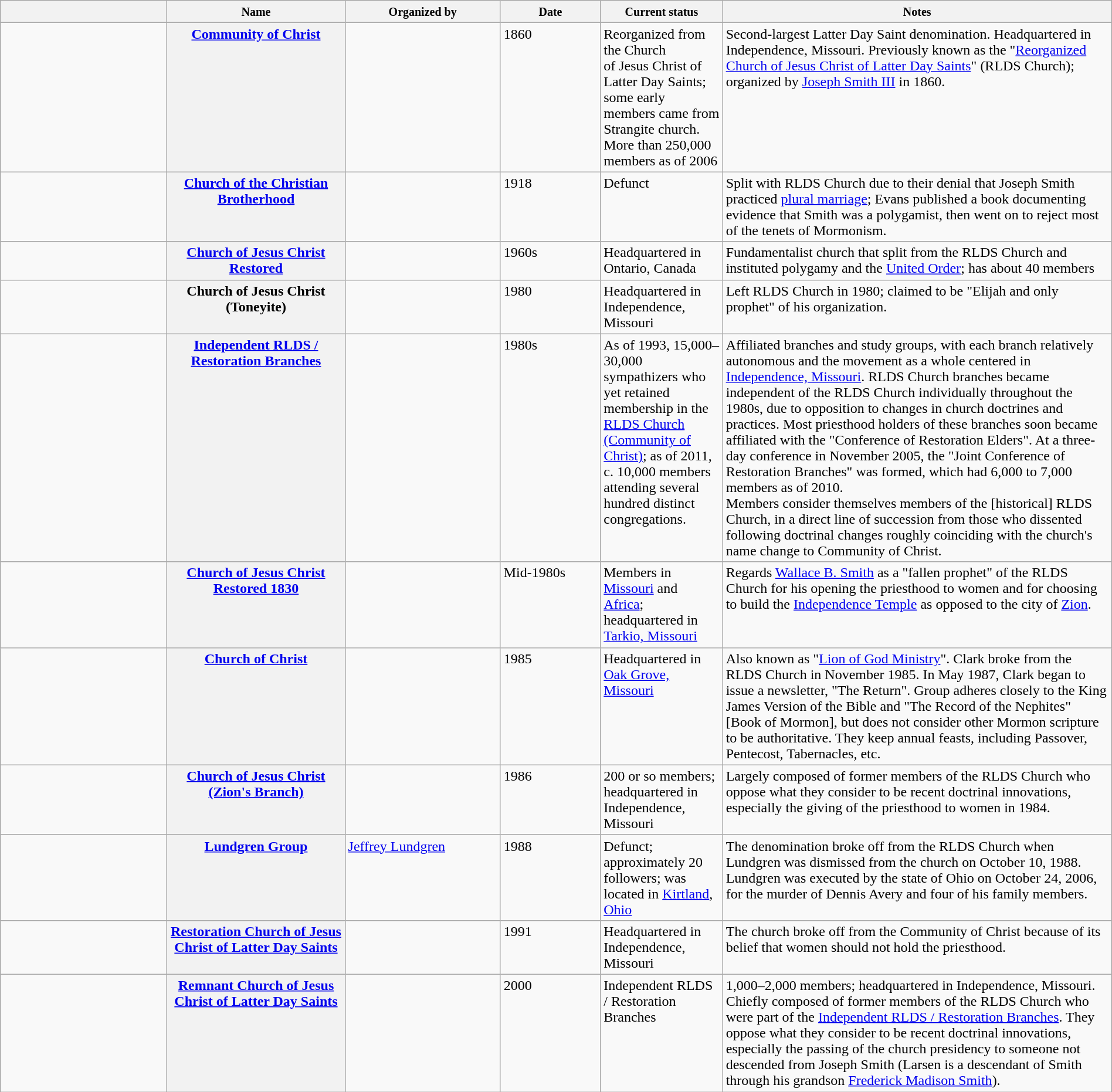<table class="wikitable sortable" style="width: 100%;">
<tr>
<th width="15%" class="unsortable"></th>
<th width="16%"><small>Name</small></th>
<th width="14%"><small>Organized by</small></th>
<th width="9%"><small>Date</small></th>
<th width="11%" class="unsortable"><small>Current status</small></th>
<th width="35%" class="unsortable"><small>Notes</small></th>
</tr>
<tr valign="top">
<td></td>
<th><a href='#'>Community of Christ</a></th>
<td></td>
<td>1860</td>
<td>Reorganized from the Church<br>of Jesus Christ of Latter Day Saints; some early members came from Strangite church. More than 250,000 members as of 2006</td>
<td>Second-largest Latter Day Saint denomination. Headquartered in Independence, Missouri. Previously known as the "<a href='#'>Reorganized Church of Jesus Christ of Latter Day Saints</a>" (RLDS Church); organized by <a href='#'>Joseph Smith III</a> in 1860.</td>
</tr>
<tr valign="top">
<td></td>
<th><a href='#'>Church of the Christian Brotherhood</a></th>
<td></td>
<td>1918</td>
<td>Defunct</td>
<td>Split with RLDS Church due to their denial that Joseph Smith practiced <a href='#'>plural marriage</a>; Evans published a book documenting evidence that Smith was a polygamist, then went on to reject most of the tenets of Mormonism.</td>
</tr>
<tr valign="top">
<td></td>
<th><a href='#'>Church of Jesus Christ Restored</a></th>
<td></td>
<td>1960s</td>
<td>Headquartered in Ontario, Canada</td>
<td>Fundamentalist church that split from the RLDS Church and instituted polygamy and the <a href='#'>United Order</a>; has about 40 members</td>
</tr>
<tr valign="top">
<td></td>
<th>Church of Jesus Christ (Toneyite)</th>
<td></td>
<td>1980</td>
<td>Headquartered in Independence, Missouri</td>
<td>Left RLDS Church in 1980; claimed to be "Elijah and only prophet" of his organization.</td>
</tr>
<tr valign="top">
<td></td>
<th><a href='#'>Independent RLDS / Restoration Branches</a></th>
<td></td>
<td>1980s</td>
<td>As of 1993, 15,000–30,000 sympathizers who yet retained membership in the <a href='#'>RLDS Church (Community of Christ)</a>; as of 2011, c. 10,000 members attending several hundred distinct congregations.</td>
<td>Affiliated branches and study groups, with each branch relatively autonomous and the movement as a whole centered in <a href='#'>Independence, Missouri</a>. RLDS Church branches became independent of the RLDS Church individually throughout the 1980s, due to opposition to changes in church doctrines and practices. Most priesthood holders of these branches soon became affiliated with the "Conference of Restoration Elders". At a three-day conference in November 2005, the "Joint Conference of Restoration Branches" was formed, which had 6,000 to 7,000 members as of 2010.<br>Members consider themselves members of the [historical] RLDS Church, in a direct line of succession from those who dissented following doctrinal changes roughly coinciding with the church's name change to Community of Christ.</td>
</tr>
<tr valign="top">
<td></td>
<th><a href='#'>Church of Jesus Christ Restored 1830</a></th>
<td></td>
<td>Mid-1980s</td>
<td>Members in <a href='#'>Missouri</a> and <a href='#'>Africa</a>; headquartered in <a href='#'>Tarkio, Missouri</a></td>
<td>Regards <a href='#'>Wallace B. Smith</a> as a "fallen prophet" of the RLDS Church for his opening the priesthood to women and for choosing to build the <a href='#'>Independence Temple</a> as opposed to the city of <a href='#'>Zion</a>.</td>
</tr>
<tr valign="top">
<td></td>
<th><a href='#'>Church of Christ</a></th>
<td></td>
<td>1985</td>
<td>Headquartered in <a href='#'>Oak Grove, Missouri</a></td>
<td>Also known as "<a href='#'>Lion of God Ministry</a>". Clark broke from the RLDS Church in November 1985. In May 1987, Clark began to issue a newsletter, "The Return". Group adheres closely to the King James Version of the Bible and "The Record of the Nephites" [Book of Mormon], but does not consider other Mormon scripture to be authoritative. They keep annual feasts, including Passover, Pentecost, Tabernacles, etc.</td>
</tr>
<tr valign="top">
<td></td>
<th><a href='#'>Church of Jesus Christ (Zion's Branch)</a></th>
<td></td>
<td>1986</td>
<td>200 or so members; headquartered in Independence, Missouri</td>
<td>Largely composed of former members of the RLDS Church who oppose what they consider to be recent doctrinal innovations, especially the giving of the priesthood to women in 1984.</td>
</tr>
<tr valign="top">
<td></td>
<th><a href='#'>Lundgren Group</a></th>
<td><a href='#'>Jeffrey Lundgren</a></td>
<td>1988</td>
<td>Defunct; approximately 20 followers; was located in <a href='#'>Kirtland</a>, <a href='#'>Ohio</a></td>
<td>The denomination broke off from the RLDS Church when Lundgren was dismissed from the church on October 10, 1988. Lundgren was executed by the state of Ohio on October 24, 2006, for the murder of Dennis Avery and four of his family members.</td>
</tr>
<tr valign="top">
<td></td>
<th><a href='#'>Restoration Church of Jesus Christ of Latter Day Saints</a></th>
<td></td>
<td>1991</td>
<td>Headquartered in Independence, Missouri</td>
<td>The church broke off from the Community of Christ because of its belief that women should not hold the priesthood.</td>
</tr>
<tr valign="top">
<td></td>
<th><a href='#'>Remnant Church of Jesus Christ of Latter Day Saints</a></th>
<td></td>
<td>2000</td>
<td Restoration Branches>Independent RLDS / Restoration Branches</td>
<td>1,000–2,000 members; headquartered in Independence, Missouri. Chiefly composed of former members of the RLDS Church who were part of the <a href='#'>Independent RLDS / Restoration Branches</a>. They oppose what they consider to be recent doctrinal innovations, especially the passing of the church presidency to someone not descended from Joseph Smith (Larsen is a descendant of Smith through his grandson <a href='#'>Frederick Madison Smith</a>).</td>
</tr>
</table>
